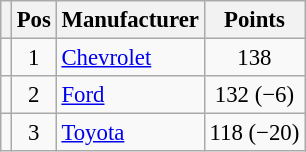<table class="wikitable" style="font-size: 95%;">
<tr>
<th></th>
<th>Pos</th>
<th>Manufacturer</th>
<th>Points</th>
</tr>
<tr>
<td align="left"></td>
<td style="text-align:center;">1</td>
<td><a href='#'>Chevrolet</a></td>
<td style="text-align:center;">138</td>
</tr>
<tr>
<td align="left"></td>
<td style="text-align:center;">2</td>
<td><a href='#'>Ford</a></td>
<td style="text-align:center;">132 (−6)</td>
</tr>
<tr>
<td align="left"></td>
<td style="text-align:center;">3</td>
<td><a href='#'>Toyota</a></td>
<td style="text-align:center;">118 (−20)</td>
</tr>
</table>
